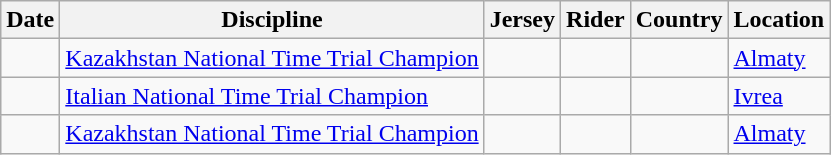<table class="wikitable">
<tr>
<th>Date</th>
<th>Discipline</th>
<th>Jersey</th>
<th>Rider</th>
<th>Country</th>
<th>Location</th>
</tr>
<tr>
<td></td>
<td><a href='#'>Kazakhstan National Time Trial Champion</a></td>
<td></td>
<td></td>
<td></td>
<td><a href='#'>Almaty</a></td>
</tr>
<tr>
<td></td>
<td><a href='#'>Italian National Time Trial Champion</a></td>
<td></td>
<td></td>
<td></td>
<td><a href='#'>Ivrea</a></td>
</tr>
<tr>
<td></td>
<td><a href='#'>Kazakhstan National Time Trial Champion</a></td>
<td></td>
<td></td>
<td></td>
<td><a href='#'>Almaty</a></td>
</tr>
</table>
